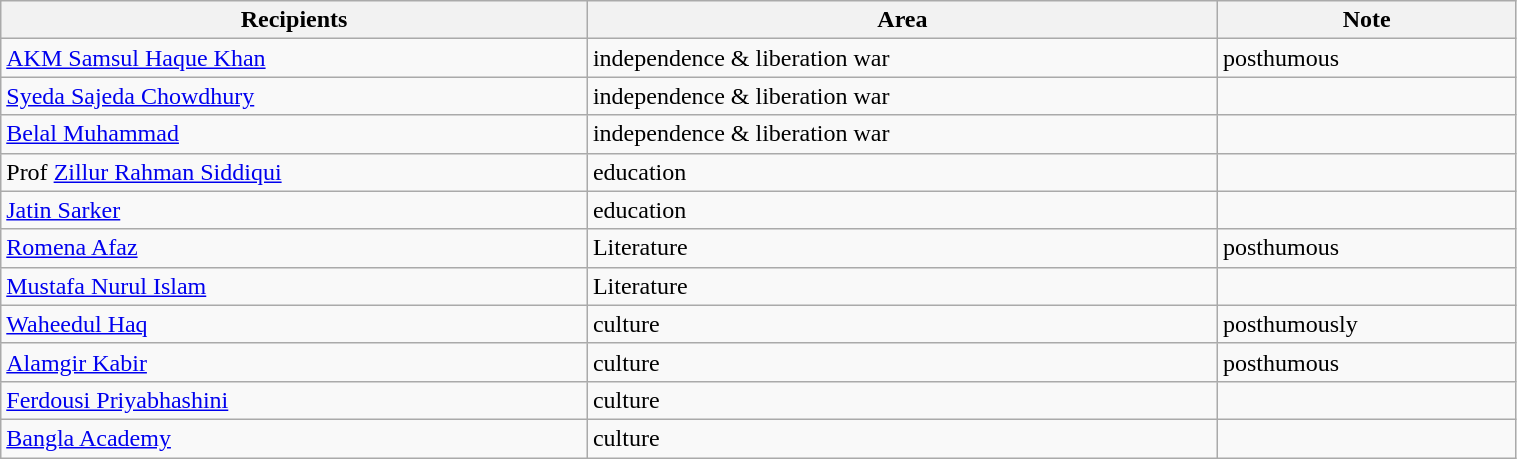<table class="wikitable" style="width:80%;">
<tr>
<th>Recipients</th>
<th>Area</th>
<th>Note</th>
</tr>
<tr>
<td><a href='#'>AKM Samsul Haque Khan</a></td>
<td>independence & liberation war</td>
<td>posthumous</td>
</tr>
<tr>
<td><a href='#'>Syeda Sajeda Chowdhury</a></td>
<td>independence & liberation war</td>
<td></td>
</tr>
<tr>
<td><a href='#'>Belal Muhammad</a></td>
<td>independence & liberation war</td>
<td></td>
</tr>
<tr>
<td>Prof <a href='#'>Zillur Rahman Siddiqui</a></td>
<td>education</td>
<td></td>
</tr>
<tr>
<td><a href='#'>Jatin Sarker</a></td>
<td>education</td>
<td></td>
</tr>
<tr>
<td><a href='#'>Romena Afaz</a></td>
<td>Literature</td>
<td>posthumous</td>
</tr>
<tr>
<td><a href='#'>Mustafa Nurul Islam</a></td>
<td>Literature</td>
<td></td>
</tr>
<tr>
<td><a href='#'>Waheedul Haq</a></td>
<td>culture</td>
<td>posthumously</td>
</tr>
<tr>
<td><a href='#'>Alamgir Kabir</a></td>
<td>culture</td>
<td>posthumous</td>
</tr>
<tr>
<td><a href='#'>Ferdousi Priyabhashini</a></td>
<td>culture</td>
<td></td>
</tr>
<tr>
<td><a href='#'>Bangla Academy</a></td>
<td>culture</td>
<td></td>
</tr>
</table>
